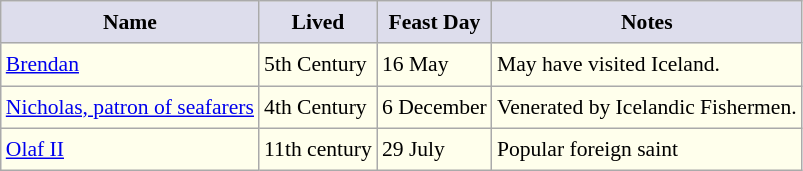<table class="sortable wikitable" style="font-size:90%; border:0; text-align:left; line-height:150%;">
<tr align=left>
<th style="background:#ddddec">Name</th>
<th style="background:#ddddec">Lived</th>
<th style="background:#ddddec">Feast Day</th>
<th style="background:#ddddec">Notes</th>
</tr>
<tr style="vertical-align:top; background:#ffffec;">
<td><a href='#'>Brendan</a></td>
<td>5th Century</td>
<td>16 May</td>
<td>May have visited Iceland.</td>
</tr>
<tr style="vertical-align:top; background:#ffffec;">
<td><a href='#'>Nicholas, patron of seafarers</a></td>
<td>4th Century</td>
<td>6 December</td>
<td>Venerated by Icelandic Fishermen.</td>
</tr>
<tr style="vertical-align:top; background:#ffffec;">
<td><a href='#'>Olaf II</a></td>
<td>11th century</td>
<td>29 July</td>
<td>Popular foreign saint</td>
</tr>
<tr style="vertical-align:top; background:#ffffec;">
</tr>
</table>
